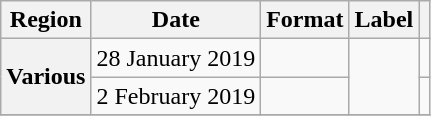<table class="wikitable plainrowheaders">
<tr>
<th scope="col">Region</th>
<th scope="col">Date</th>
<th scope="col">Format</th>
<th scope="col">Label</th>
<th scope="col"></th>
</tr>
<tr>
<th scope="row" rowspan="2">Various</th>
<td rowspan="1">28 January 2019</td>
<td></td>
<td rowspan="2"></td>
<td align="center"></td>
</tr>
<tr>
<td rowspan="1">2 February 2019</td>
<td></td>
<td align="center"></td>
</tr>
<tr>
</tr>
</table>
